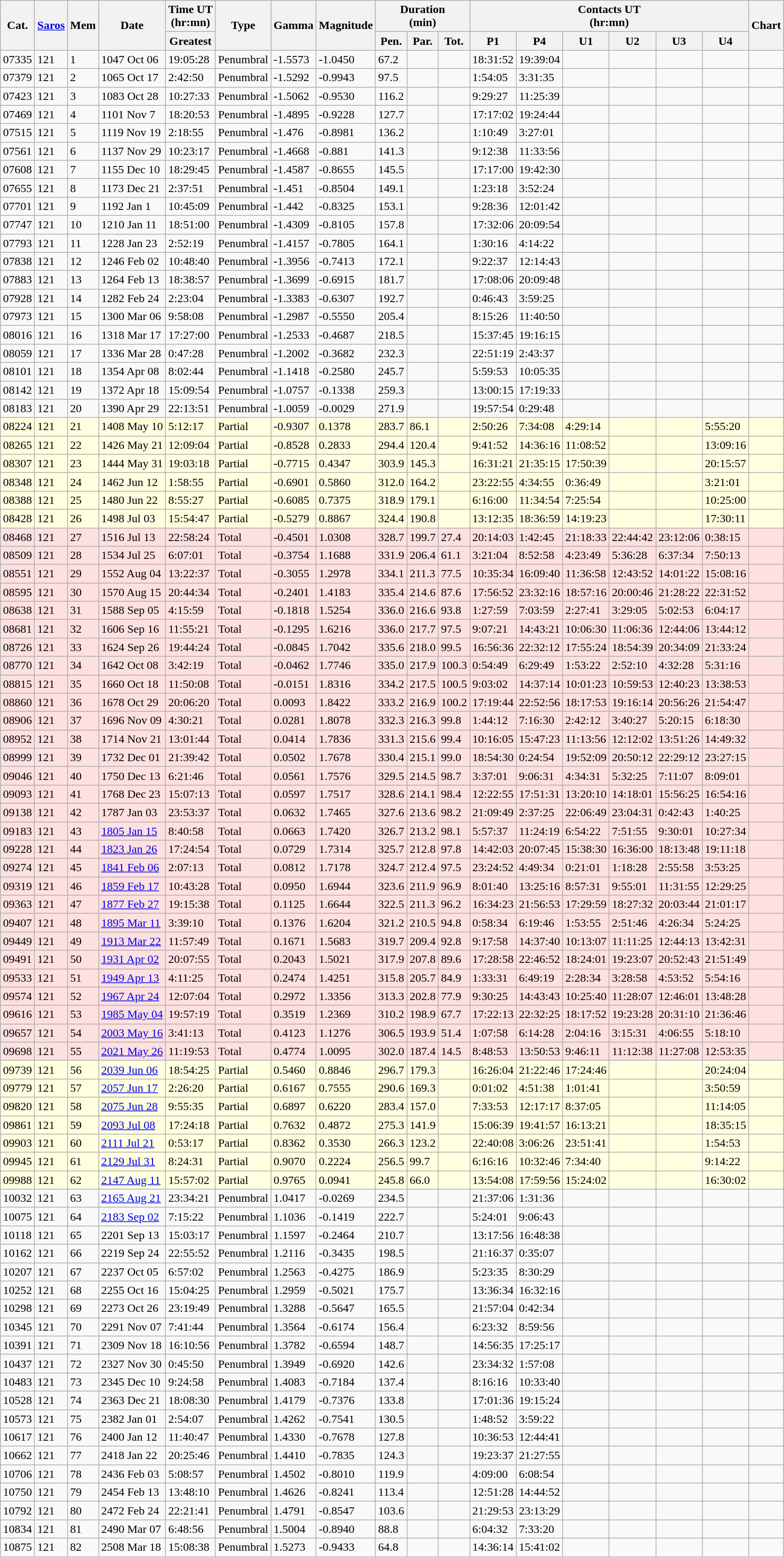<table class=wikitable>
<tr>
<th rowspan=2>Cat.</th>
<th rowspan=2><a href='#'>Saros</a></th>
<th rowspan=2>Mem</th>
<th rowspan=2>Date</th>
<th>Time UT<br>(hr:mn)</th>
<th rowspan=2>Type</th>
<th rowspan=2>Gamma</th>
<th rowspan=2>Magnitude</th>
<th colspan=3>Duration<br>(min)</th>
<th colspan=6>Contacts UT<br>(hr:mn)</th>
<th rowspan=2>Chart</th>
</tr>
<tr>
<th>Greatest</th>
<th>Pen.</th>
<th>Par.</th>
<th>Tot.</th>
<th>P1</th>
<th>P4</th>
<th>U1</th>
<th>U2</th>
<th>U3</th>
<th>U4</th>
</tr>
<tr>
<td>07335</td>
<td>121</td>
<td>1</td>
<td>1047 Oct 06</td>
<td>19:05:28</td>
<td>Penumbral</td>
<td>-1.5573</td>
<td>-1.0450</td>
<td>67.2</td>
<td></td>
<td></td>
<td>18:31:52</td>
<td>19:39:04</td>
<td></td>
<td></td>
<td></td>
<td></td>
<td></td>
</tr>
<tr>
<td>07379</td>
<td>121</td>
<td>2</td>
<td>1065 Oct 17</td>
<td>2:42:50</td>
<td>Penumbral</td>
<td>-1.5292</td>
<td>-0.9943</td>
<td>97.5</td>
<td></td>
<td></td>
<td>1:54:05</td>
<td>3:31:35</td>
<td></td>
<td></td>
<td></td>
<td></td>
<td></td>
</tr>
<tr>
<td>07423</td>
<td>121</td>
<td>3</td>
<td>1083 Oct 28</td>
<td>10:27:33</td>
<td>Penumbral</td>
<td>-1.5062</td>
<td>-0.9530</td>
<td>116.2</td>
<td></td>
<td></td>
<td>9:29:27</td>
<td>11:25:39</td>
<td></td>
<td></td>
<td></td>
<td></td>
<td></td>
</tr>
<tr>
<td>07469</td>
<td>121</td>
<td>4</td>
<td>1101 Nov 7</td>
<td>18:20:53</td>
<td>Penumbral</td>
<td>-1.4895</td>
<td>-0.9228</td>
<td>127.7</td>
<td></td>
<td></td>
<td>17:17:02</td>
<td>19:24:44</td>
<td></td>
<td></td>
<td></td>
<td></td>
<td></td>
</tr>
<tr>
<td>07515</td>
<td>121</td>
<td>5</td>
<td>1119 Nov 19</td>
<td>2:18:55</td>
<td>Penumbral</td>
<td>-1.476</td>
<td>-0.8981</td>
<td>136.2</td>
<td></td>
<td></td>
<td>1:10:49</td>
<td>3:27:01</td>
<td></td>
<td></td>
<td></td>
<td></td>
<td></td>
</tr>
<tr>
<td>07561</td>
<td>121</td>
<td>6</td>
<td>1137 Nov 29</td>
<td>10:23:17</td>
<td>Penumbral</td>
<td>-1.4668</td>
<td>-0.881</td>
<td>141.3</td>
<td></td>
<td></td>
<td>9:12:38</td>
<td>11:33:56</td>
<td></td>
<td></td>
<td></td>
<td></td>
<td></td>
</tr>
<tr>
<td>07608</td>
<td>121</td>
<td>7</td>
<td>1155 Dec 10</td>
<td>18:29:45</td>
<td>Penumbral</td>
<td>-1.4587</td>
<td>-0.8655</td>
<td>145.5</td>
<td></td>
<td></td>
<td>17:17:00</td>
<td>19:42:30</td>
<td></td>
<td></td>
<td></td>
<td></td>
<td></td>
</tr>
<tr>
<td>07655</td>
<td>121</td>
<td>8</td>
<td>1173 Dec 21</td>
<td>2:37:51</td>
<td>Penumbral</td>
<td>-1.451</td>
<td>-0.8504</td>
<td>149.1</td>
<td></td>
<td></td>
<td>1:23:18</td>
<td>3:52:24</td>
<td></td>
<td></td>
<td></td>
<td></td>
<td></td>
</tr>
<tr>
<td>07701</td>
<td>121</td>
<td>9</td>
<td>1192 Jan 1</td>
<td>10:45:09</td>
<td>Penumbral</td>
<td>-1.442</td>
<td>-0.8325</td>
<td>153.1</td>
<td></td>
<td></td>
<td>9:28:36</td>
<td>12:01:42</td>
<td></td>
<td></td>
<td></td>
<td></td>
<td></td>
</tr>
<tr>
<td>07747</td>
<td>121</td>
<td>10</td>
<td>1210 Jan 11</td>
<td>18:51:00</td>
<td>Penumbral</td>
<td>-1.4309</td>
<td>-0.8105</td>
<td>157.8</td>
<td></td>
<td></td>
<td>17:32:06</td>
<td>20:09:54</td>
<td></td>
<td></td>
<td></td>
<td></td>
<td></td>
</tr>
<tr>
<td>07793</td>
<td>121</td>
<td>11</td>
<td>1228 Jan 23</td>
<td>2:52:19</td>
<td>Penumbral</td>
<td>-1.4157</td>
<td>-0.7805</td>
<td>164.1</td>
<td></td>
<td></td>
<td>1:30:16</td>
<td>4:14:22</td>
<td></td>
<td></td>
<td></td>
<td></td>
<td></td>
</tr>
<tr>
<td>07838</td>
<td>121</td>
<td>12</td>
<td>1246 Feb 02</td>
<td>10:48:40</td>
<td>Penumbral</td>
<td>-1.3956</td>
<td>-0.7413</td>
<td>172.1</td>
<td></td>
<td></td>
<td>9:22:37</td>
<td>12:14:43</td>
<td></td>
<td></td>
<td></td>
<td></td>
<td></td>
</tr>
<tr>
<td>07883</td>
<td>121</td>
<td>13</td>
<td>1264 Feb 13</td>
<td>18:38:57</td>
<td>Penumbral</td>
<td>-1.3699</td>
<td>-0.6915</td>
<td>181.7</td>
<td></td>
<td></td>
<td>17:08:06</td>
<td>20:09:48</td>
<td></td>
<td></td>
<td></td>
<td></td>
<td></td>
</tr>
<tr>
<td>07928</td>
<td>121</td>
<td>14</td>
<td>1282 Feb 24</td>
<td>2:23:04</td>
<td>Penumbral</td>
<td>-1.3383</td>
<td>-0.6307</td>
<td>192.7</td>
<td></td>
<td></td>
<td>0:46:43</td>
<td>3:59:25</td>
<td></td>
<td></td>
<td></td>
<td></td>
<td></td>
</tr>
<tr>
<td>07973</td>
<td>121</td>
<td>15</td>
<td>1300 Mar 06</td>
<td>9:58:08</td>
<td>Penumbral</td>
<td>-1.2987</td>
<td>-0.5550</td>
<td>205.4</td>
<td></td>
<td></td>
<td>8:15:26</td>
<td>11:40:50</td>
<td></td>
<td></td>
<td></td>
<td></td>
<td></td>
</tr>
<tr>
<td>08016</td>
<td>121</td>
<td>16</td>
<td>1318 Mar 17</td>
<td>17:27:00</td>
<td>Penumbral</td>
<td>-1.2533</td>
<td>-0.4687</td>
<td>218.5</td>
<td></td>
<td></td>
<td>15:37:45</td>
<td>19:16:15</td>
<td></td>
<td></td>
<td></td>
<td></td>
<td></td>
</tr>
<tr>
<td>08059</td>
<td>121</td>
<td>17</td>
<td>1336 Mar 28</td>
<td>0:47:28</td>
<td>Penumbral</td>
<td>-1.2002</td>
<td>-0.3682</td>
<td>232.3</td>
<td></td>
<td></td>
<td>22:51:19</td>
<td>2:43:37</td>
<td></td>
<td></td>
<td></td>
<td></td>
<td></td>
</tr>
<tr>
<td>08101</td>
<td>121</td>
<td>18</td>
<td>1354 Apr 08</td>
<td>8:02:44</td>
<td>Penumbral</td>
<td>-1.1418</td>
<td>-0.2580</td>
<td>245.7</td>
<td></td>
<td></td>
<td>5:59:53</td>
<td>10:05:35</td>
<td></td>
<td></td>
<td></td>
<td></td>
<td></td>
</tr>
<tr>
<td>08142</td>
<td>121</td>
<td>19</td>
<td>1372 Apr 18</td>
<td>15:09:54</td>
<td>Penumbral</td>
<td>-1.0757</td>
<td>-0.1338</td>
<td>259.3</td>
<td></td>
<td></td>
<td>13:00:15</td>
<td>17:19:33</td>
<td></td>
<td></td>
<td></td>
<td></td>
<td></td>
</tr>
<tr>
<td>08183</td>
<td>121</td>
<td>20</td>
<td>1390 Apr 29</td>
<td>22:13:51</td>
<td>Penumbral</td>
<td>-1.0059</td>
<td>-0.0029</td>
<td>271.9</td>
<td></td>
<td></td>
<td>19:57:54</td>
<td>0:29:48</td>
<td></td>
<td></td>
<td></td>
<td></td>
<td></td>
</tr>
<tr bgcolor=#ffffe0>
<td>08224</td>
<td>121</td>
<td>21</td>
<td>1408 May 10</td>
<td>5:12:17</td>
<td>Partial</td>
<td>-0.9307</td>
<td>0.1378</td>
<td>283.7</td>
<td>86.1</td>
<td></td>
<td>2:50:26</td>
<td>7:34:08</td>
<td>4:29:14</td>
<td></td>
<td></td>
<td>5:55:20</td>
<td></td>
</tr>
<tr bgcolor=#ffffe0>
<td>08265</td>
<td>121</td>
<td>22</td>
<td>1426 May 21</td>
<td>12:09:04</td>
<td>Partial</td>
<td>-0.8528</td>
<td>0.2833</td>
<td>294.4</td>
<td>120.4</td>
<td></td>
<td>9:41:52</td>
<td>14:36:16</td>
<td>11:08:52</td>
<td></td>
<td></td>
<td>13:09:16</td>
<td></td>
</tr>
<tr bgcolor=#ffffe0>
<td>08307</td>
<td>121</td>
<td>23</td>
<td>1444 May 31</td>
<td>19:03:18</td>
<td>Partial</td>
<td>-0.7715</td>
<td>0.4347</td>
<td>303.9</td>
<td>145.3</td>
<td></td>
<td>16:31:21</td>
<td>21:35:15</td>
<td>17:50:39</td>
<td></td>
<td></td>
<td>20:15:57</td>
<td></td>
</tr>
<tr bgcolor=#ffffe0>
<td>08348</td>
<td>121</td>
<td>24</td>
<td>1462 Jun 12</td>
<td>1:58:55</td>
<td>Partial</td>
<td>-0.6901</td>
<td>0.5860</td>
<td>312.0</td>
<td>164.2</td>
<td></td>
<td>23:22:55</td>
<td>4:34:55</td>
<td>0:36:49</td>
<td></td>
<td></td>
<td>3:21:01</td>
<td></td>
</tr>
<tr bgcolor=#ffffe0>
<td>08388</td>
<td>121</td>
<td>25</td>
<td>1480 Jun 22</td>
<td>8:55:27</td>
<td>Partial</td>
<td>-0.6085</td>
<td>0.7375</td>
<td>318.9</td>
<td>179.1</td>
<td></td>
<td>6:16:00</td>
<td>11:34:54</td>
<td>7:25:54</td>
<td></td>
<td></td>
<td>10:25:00</td>
<td></td>
</tr>
<tr bgcolor=#ffffe0>
<td>08428</td>
<td>121</td>
<td>26</td>
<td>1498 Jul 03</td>
<td>15:54:47</td>
<td>Partial</td>
<td>-0.5279</td>
<td>0.8867</td>
<td>324.4</td>
<td>190.8</td>
<td></td>
<td>13:12:35</td>
<td>18:36:59</td>
<td>14:19:23</td>
<td></td>
<td></td>
<td>17:30:11</td>
<td></td>
</tr>
<tr bgcolor=#ffe0e0>
<td>08468</td>
<td>121</td>
<td>27</td>
<td>1516 Jul 13</td>
<td>22:58:24</td>
<td>Total</td>
<td>-0.4501</td>
<td>1.0308</td>
<td>328.7</td>
<td>199.7</td>
<td>27.4</td>
<td>20:14:03</td>
<td>1:42:45</td>
<td>21:18:33</td>
<td>22:44:42</td>
<td>23:12:06</td>
<td>0:38:15</td>
<td></td>
</tr>
<tr bgcolor=#ffe0e0>
<td>08509</td>
<td>121</td>
<td>28</td>
<td>1534 Jul 25</td>
<td>6:07:01</td>
<td>Total</td>
<td>-0.3754</td>
<td>1.1688</td>
<td>331.9</td>
<td>206.4</td>
<td>61.1</td>
<td>3:21:04</td>
<td>8:52:58</td>
<td>4:23:49</td>
<td>5:36:28</td>
<td>6:37:34</td>
<td>7:50:13</td>
<td></td>
</tr>
<tr bgcolor=#ffe0e0>
<td>08551</td>
<td>121</td>
<td>29</td>
<td>1552 Aug 04</td>
<td>13:22:37</td>
<td>Total</td>
<td>-0.3055</td>
<td>1.2978</td>
<td>334.1</td>
<td>211.3</td>
<td>77.5</td>
<td>10:35:34</td>
<td>16:09:40</td>
<td>11:36:58</td>
<td>12:43:52</td>
<td>14:01:22</td>
<td>15:08:16</td>
<td></td>
</tr>
<tr bgcolor=#ffe0e0>
<td>08595</td>
<td>121</td>
<td>30</td>
<td>1570 Aug 15</td>
<td>20:44:34</td>
<td>Total</td>
<td>-0.2401</td>
<td>1.4183</td>
<td>335.4</td>
<td>214.6</td>
<td>87.6</td>
<td>17:56:52</td>
<td>23:32:16</td>
<td>18:57:16</td>
<td>20:00:46</td>
<td>21:28:22</td>
<td>22:31:52</td>
<td></td>
</tr>
<tr bgcolor=#ffe0e0>
<td>08638</td>
<td>121</td>
<td>31</td>
<td>1588 Sep 05</td>
<td>4:15:59</td>
<td>Total</td>
<td>-0.1818</td>
<td>1.5254</td>
<td>336.0</td>
<td>216.6</td>
<td>93.8</td>
<td>1:27:59</td>
<td>7:03:59</td>
<td>2:27:41</td>
<td>3:29:05</td>
<td>5:02:53</td>
<td>6:04:17</td>
<td></td>
</tr>
<tr bgcolor=#ffe0e0>
<td>08681</td>
<td>121</td>
<td>32</td>
<td>1606 Sep 16</td>
<td>11:55:21</td>
<td>Total</td>
<td>-0.1295</td>
<td>1.6216</td>
<td>336.0</td>
<td>217.7</td>
<td>97.5</td>
<td>9:07:21</td>
<td>14:43:21</td>
<td>10:06:30</td>
<td>11:06:36</td>
<td>12:44:06</td>
<td>13:44:12</td>
<td></td>
</tr>
<tr bgcolor=#ffe0e0>
<td>08726</td>
<td>121</td>
<td>33</td>
<td>1624 Sep 26</td>
<td>19:44:24</td>
<td>Total</td>
<td>-0.0845</td>
<td>1.7042</td>
<td>335.6</td>
<td>218.0</td>
<td>99.5</td>
<td>16:56:36</td>
<td>22:32:12</td>
<td>17:55:24</td>
<td>18:54:39</td>
<td>20:34:09</td>
<td>21:33:24</td>
<td></td>
</tr>
<tr bgcolor=#ffe0e0>
<td>08770</td>
<td>121</td>
<td>34</td>
<td>1642 Oct 08</td>
<td>3:42:19</td>
<td>Total</td>
<td>-0.0462</td>
<td>1.7746</td>
<td>335.0</td>
<td>217.9</td>
<td>100.3</td>
<td>0:54:49</td>
<td>6:29:49</td>
<td>1:53:22</td>
<td>2:52:10</td>
<td>4:32:28</td>
<td>5:31:16</td>
<td></td>
</tr>
<tr bgcolor=#ffe0e0>
<td>08815</td>
<td>121</td>
<td>35</td>
<td>1660 Oct 18</td>
<td>11:50:08</td>
<td>Total</td>
<td>-0.0151</td>
<td>1.8316</td>
<td>334.2</td>
<td>217.5</td>
<td>100.5</td>
<td>9:03:02</td>
<td>14:37:14</td>
<td>10:01:23</td>
<td>10:59:53</td>
<td>12:40:23</td>
<td>13:38:53</td>
<td></td>
</tr>
<tr bgcolor=#ffe0e0>
<td>08860</td>
<td>121</td>
<td>36</td>
<td>1678 Oct 29</td>
<td>20:06:20</td>
<td>Total</td>
<td>0.0093</td>
<td>1.8422</td>
<td>333.2</td>
<td>216.9</td>
<td>100.2</td>
<td>17:19:44</td>
<td>22:52:56</td>
<td>18:17:53</td>
<td>19:16:14</td>
<td>20:56:26</td>
<td>21:54:47</td>
<td></td>
</tr>
<tr bgcolor=#ffe0e0>
<td>08906</td>
<td>121</td>
<td>37</td>
<td>1696 Nov 09</td>
<td>4:30:21</td>
<td>Total</td>
<td>0.0281</td>
<td>1.8078</td>
<td>332.3</td>
<td>216.3</td>
<td>99.8</td>
<td>1:44:12</td>
<td>7:16:30</td>
<td>2:42:12</td>
<td>3:40:27</td>
<td>5:20:15</td>
<td>6:18:30</td>
<td></td>
</tr>
<tr bgcolor=#ffe0e0>
<td>08952</td>
<td>121</td>
<td>38</td>
<td>1714 Nov 21</td>
<td>13:01:44</td>
<td>Total</td>
<td>0.0414</td>
<td>1.7836</td>
<td>331.3</td>
<td>215.6</td>
<td>99.4</td>
<td>10:16:05</td>
<td>15:47:23</td>
<td>11:13:56</td>
<td>12:12:02</td>
<td>13:51:26</td>
<td>14:49:32</td>
<td></td>
</tr>
<tr bgcolor=#ffe0e0>
<td>08999</td>
<td>121</td>
<td>39</td>
<td>1732 Dec 01</td>
<td>21:39:42</td>
<td>Total</td>
<td>0.0502</td>
<td>1.7678</td>
<td>330.4</td>
<td>215.1</td>
<td>99.0</td>
<td>18:54:30</td>
<td>0:24:54</td>
<td>19:52:09</td>
<td>20:50:12</td>
<td>22:29:12</td>
<td>23:27:15</td>
<td></td>
</tr>
<tr bgcolor=#ffe0e0>
<td>09046</td>
<td>121</td>
<td>40</td>
<td>1750 Dec 13</td>
<td>6:21:46</td>
<td>Total</td>
<td>0.0561</td>
<td>1.7576</td>
<td>329.5</td>
<td>214.5</td>
<td>98.7</td>
<td>3:37:01</td>
<td>9:06:31</td>
<td>4:34:31</td>
<td>5:32:25</td>
<td>7:11:07</td>
<td>8:09:01</td>
<td></td>
</tr>
<tr bgcolor=#ffe0e0>
<td>09093</td>
<td>121</td>
<td>41</td>
<td>1768 Dec 23</td>
<td>15:07:13</td>
<td>Total</td>
<td>0.0597</td>
<td>1.7517</td>
<td>328.6</td>
<td>214.1</td>
<td>98.4</td>
<td>12:22:55</td>
<td>17:51:31</td>
<td>13:20:10</td>
<td>14:18:01</td>
<td>15:56:25</td>
<td>16:54:16</td>
<td></td>
</tr>
<tr bgcolor=#ffe0e0>
<td>09138</td>
<td>121</td>
<td>42</td>
<td>1787 Jan 03</td>
<td>23:53:37</td>
<td>Total</td>
<td>0.0632</td>
<td>1.7465</td>
<td>327.6</td>
<td>213.6</td>
<td>98.2</td>
<td>21:09:49</td>
<td>2:37:25</td>
<td>22:06:49</td>
<td>23:04:31</td>
<td>0:42:43</td>
<td>1:40:25</td>
<td></td>
</tr>
<tr bgcolor=#ffe0e0>
<td>09183</td>
<td>121</td>
<td>43</td>
<td><a href='#'>1805 Jan 15</a></td>
<td>8:40:58</td>
<td>Total</td>
<td>0.0663</td>
<td>1.7420</td>
<td>326.7</td>
<td>213.2</td>
<td>98.1</td>
<td>5:57:37</td>
<td>11:24:19</td>
<td>6:54:22</td>
<td>7:51:55</td>
<td>9:30:01</td>
<td>10:27:34</td>
<td></td>
</tr>
<tr bgcolor=#ffe0e0>
<td>09228</td>
<td>121</td>
<td>44</td>
<td><a href='#'>1823 Jan 26</a></td>
<td>17:24:54</td>
<td>Total</td>
<td>0.0729</td>
<td>1.7314</td>
<td>325.7</td>
<td>212.8</td>
<td>97.8</td>
<td>14:42:03</td>
<td>20:07:45</td>
<td>15:38:30</td>
<td>16:36:00</td>
<td>18:13:48</td>
<td>19:11:18</td>
<td></td>
</tr>
<tr bgcolor=#ffe0e0>
<td>09274</td>
<td>121</td>
<td>45</td>
<td><a href='#'>1841 Feb 06</a></td>
<td>2:07:13</td>
<td>Total</td>
<td>0.0812</td>
<td>1.7178</td>
<td>324.7</td>
<td>212.4</td>
<td>97.5</td>
<td>23:24:52</td>
<td>4:49:34</td>
<td>0:21:01</td>
<td>1:18:28</td>
<td>2:55:58</td>
<td>3:53:25</td>
<td></td>
</tr>
<tr bgcolor=#ffe0e0>
<td>09319</td>
<td>121</td>
<td>46</td>
<td><a href='#'>1859 Feb 17</a></td>
<td>10:43:28</td>
<td>Total</td>
<td>0.0950</td>
<td>1.6944</td>
<td>323.6</td>
<td>211.9</td>
<td>96.9</td>
<td>8:01:40</td>
<td>13:25:16</td>
<td>8:57:31</td>
<td>9:55:01</td>
<td>11:31:55</td>
<td>12:29:25</td>
<td></td>
</tr>
<tr bgcolor=#ffe0e0>
<td>09363</td>
<td>121</td>
<td>47</td>
<td><a href='#'>1877 Feb 27</a></td>
<td>19:15:38</td>
<td>Total</td>
<td>0.1125</td>
<td>1.6644</td>
<td>322.5</td>
<td>211.3</td>
<td>96.2</td>
<td>16:34:23</td>
<td>21:56:53</td>
<td>17:29:59</td>
<td>18:27:32</td>
<td>20:03:44</td>
<td>21:01:17</td>
<td></td>
</tr>
<tr bgcolor=#ffe0e0>
<td>09407</td>
<td>121</td>
<td>48</td>
<td><a href='#'>1895 Mar 11</a></td>
<td>3:39:10</td>
<td>Total</td>
<td>0.1376</td>
<td>1.6204</td>
<td>321.2</td>
<td>210.5</td>
<td>94.8</td>
<td>0:58:34</td>
<td>6:19:46</td>
<td>1:53:55</td>
<td>2:51:46</td>
<td>4:26:34</td>
<td>5:24:25</td>
<td></td>
</tr>
<tr bgcolor=#ffe0e0>
<td>09449</td>
<td>121</td>
<td>49</td>
<td><a href='#'>1913 Mar 22</a></td>
<td>11:57:49</td>
<td>Total</td>
<td>0.1671</td>
<td>1.5683</td>
<td>319.7</td>
<td>209.4</td>
<td>92.8</td>
<td>9:17:58</td>
<td>14:37:40</td>
<td>10:13:07</td>
<td>11:11:25</td>
<td>12:44:13</td>
<td>13:42:31</td>
<td></td>
</tr>
<tr bgcolor=#ffe0e0>
<td>09491</td>
<td>121</td>
<td>50</td>
<td><a href='#'>1931 Apr 02</a></td>
<td>20:07:55</td>
<td>Total</td>
<td>0.2043</td>
<td>1.5021</td>
<td>317.9</td>
<td>207.8</td>
<td>89.6</td>
<td>17:28:58</td>
<td>22:46:52</td>
<td>18:24:01</td>
<td>19:23:07</td>
<td>20:52:43</td>
<td>21:51:49</td>
<td></td>
</tr>
<tr bgcolor=#ffe0e0>
<td>09533</td>
<td>121</td>
<td>51</td>
<td><a href='#'>1949 Apr 13</a></td>
<td>4:11:25</td>
<td>Total</td>
<td>0.2474</td>
<td>1.4251</td>
<td>315.8</td>
<td>205.7</td>
<td>84.9</td>
<td>1:33:31</td>
<td>6:49:19</td>
<td>2:28:34</td>
<td>3:28:58</td>
<td>4:53:52</td>
<td>5:54:16</td>
<td></td>
</tr>
<tr bgcolor=#ffe0e0>
<td>09574</td>
<td>121</td>
<td>52</td>
<td><a href='#'>1967 Apr 24</a></td>
<td>12:07:04</td>
<td>Total</td>
<td>0.2972</td>
<td>1.3356</td>
<td>313.3</td>
<td>202.8</td>
<td>77.9</td>
<td>9:30:25</td>
<td>14:43:43</td>
<td>10:25:40</td>
<td>11:28:07</td>
<td>12:46:01</td>
<td>13:48:28</td>
<td></td>
</tr>
<tr bgcolor=#ffe0e0>
<td>09616</td>
<td>121</td>
<td>53</td>
<td><a href='#'>1985 May 04</a></td>
<td>19:57:19</td>
<td>Total</td>
<td>0.3519</td>
<td>1.2369</td>
<td>310.2</td>
<td>198.9</td>
<td>67.7</td>
<td>17:22:13</td>
<td>22:32:25</td>
<td>18:17:52</td>
<td>19:23:28</td>
<td>20:31:10</td>
<td>21:36:46</td>
<td></td>
</tr>
<tr bgcolor=#ffe0e0>
<td>09657</td>
<td>121</td>
<td>54</td>
<td><a href='#'>2003 May 16</a></td>
<td>3:41:13</td>
<td>Total</td>
<td>0.4123</td>
<td>1.1276</td>
<td>306.5</td>
<td>193.9</td>
<td>51.4</td>
<td>1:07:58</td>
<td>6:14:28</td>
<td>2:04:16</td>
<td>3:15:31</td>
<td>4:06:55</td>
<td>5:18:10</td>
<td></td>
</tr>
<tr bgcolor=#ffe0e0>
<td>09698</td>
<td>121</td>
<td>55</td>
<td><a href='#'>2021 May 26</a></td>
<td>11:19:53</td>
<td>Total</td>
<td>0.4774</td>
<td>1.0095</td>
<td>302.0</td>
<td>187.4</td>
<td>14.5</td>
<td>8:48:53</td>
<td>13:50:53</td>
<td>9:46:11</td>
<td>11:12:38</td>
<td>11:27:08</td>
<td>12:53:35</td>
<td></td>
</tr>
<tr bgcolor=#ffffe0>
<td>09739</td>
<td>121</td>
<td>56</td>
<td><a href='#'>2039 Jun 06</a></td>
<td>18:54:25</td>
<td>Partial</td>
<td>0.5460</td>
<td>0.8846</td>
<td>296.7</td>
<td>179.3</td>
<td></td>
<td>16:26:04</td>
<td>21:22:46</td>
<td>17:24:46</td>
<td></td>
<td></td>
<td>20:24:04</td>
<td></td>
</tr>
<tr bgcolor=#ffffe0>
<td>09779</td>
<td>121</td>
<td>57</td>
<td><a href='#'>2057 Jun 17</a></td>
<td>2:26:20</td>
<td>Partial</td>
<td>0.6167</td>
<td>0.7555</td>
<td>290.6</td>
<td>169.3</td>
<td></td>
<td>0:01:02</td>
<td>4:51:38</td>
<td>1:01:41</td>
<td></td>
<td></td>
<td>3:50:59</td>
<td></td>
</tr>
<tr bgcolor=#ffffe0>
<td>09820</td>
<td>121</td>
<td>58</td>
<td><a href='#'>2075 Jun 28</a></td>
<td>9:55:35</td>
<td>Partial</td>
<td>0.6897</td>
<td>0.6220</td>
<td>283.4</td>
<td>157.0</td>
<td></td>
<td>7:33:53</td>
<td>12:17:17</td>
<td>8:37:05</td>
<td></td>
<td></td>
<td>11:14:05</td>
<td></td>
</tr>
<tr bgcolor=#ffffe0>
<td>09861</td>
<td>121</td>
<td>59</td>
<td><a href='#'>2093 Jul 08</a></td>
<td>17:24:18</td>
<td>Partial</td>
<td>0.7632</td>
<td>0.4872</td>
<td>275.3</td>
<td>141.9</td>
<td></td>
<td>15:06:39</td>
<td>19:41:57</td>
<td>16:13:21</td>
<td></td>
<td></td>
<td>18:35:15</td>
<td></td>
</tr>
<tr bgcolor=#ffffe0>
<td>09903</td>
<td>121</td>
<td>60</td>
<td><a href='#'>2111 Jul 21</a></td>
<td>0:53:17</td>
<td>Partial</td>
<td>0.8362</td>
<td>0.3530</td>
<td>266.3</td>
<td>123.2</td>
<td></td>
<td>22:40:08</td>
<td>3:06:26</td>
<td>23:51:41</td>
<td></td>
<td></td>
<td>1:54:53</td>
<td></td>
</tr>
<tr bgcolor=#ffffe0>
<td>09945</td>
<td>121</td>
<td>61</td>
<td><a href='#'>2129 Jul 31</a></td>
<td>8:24:31</td>
<td>Partial</td>
<td>0.9070</td>
<td>0.2224</td>
<td>256.5</td>
<td>99.7</td>
<td></td>
<td>6:16:16</td>
<td>10:32:46</td>
<td>7:34:40</td>
<td></td>
<td></td>
<td>9:14:22</td>
<td></td>
</tr>
<tr bgcolor=#ffffe0>
<td>09988</td>
<td>121</td>
<td>62</td>
<td><a href='#'>2147 Aug 11</a></td>
<td>15:57:02</td>
<td>Partial</td>
<td>0.9765</td>
<td>0.0941</td>
<td>245.8</td>
<td>66.0</td>
<td></td>
<td>13:54:08</td>
<td>17:59:56</td>
<td>15:24:02</td>
<td></td>
<td></td>
<td>16:30:02</td>
<td></td>
</tr>
<tr>
<td>10032</td>
<td>121</td>
<td>63</td>
<td><a href='#'>2165 Aug 21</a></td>
<td>23:34:21</td>
<td>Penumbral</td>
<td>1.0417</td>
<td>-0.0269</td>
<td>234.5</td>
<td></td>
<td></td>
<td>21:37:06</td>
<td>1:31:36</td>
<td></td>
<td></td>
<td></td>
<td></td>
<td></td>
</tr>
<tr>
<td>10075</td>
<td>121</td>
<td>64</td>
<td><a href='#'>2183 Sep 02</a></td>
<td>7:15:22</td>
<td>Penumbral</td>
<td>1.1036</td>
<td>-0.1419</td>
<td>222.7</td>
<td></td>
<td></td>
<td>5:24:01</td>
<td>9:06:43</td>
<td></td>
<td></td>
<td></td>
<td></td>
<td></td>
</tr>
<tr>
<td>10118</td>
<td>121</td>
<td>65</td>
<td>2201 Sep 13</td>
<td>15:03:17</td>
<td>Penumbral</td>
<td>1.1597</td>
<td>-0.2464</td>
<td>210.7</td>
<td></td>
<td></td>
<td>13:17:56</td>
<td>16:48:38</td>
<td></td>
<td></td>
<td></td>
<td></td>
<td></td>
</tr>
<tr>
<td>10162</td>
<td>121</td>
<td>66</td>
<td>2219 Sep 24</td>
<td>22:55:52</td>
<td>Penumbral</td>
<td>1.2116</td>
<td>-0.3435</td>
<td>198.5</td>
<td></td>
<td></td>
<td>21:16:37</td>
<td>0:35:07</td>
<td></td>
<td></td>
<td></td>
<td></td>
<td></td>
</tr>
<tr>
<td>10207</td>
<td>121</td>
<td>67</td>
<td>2237 Oct 05</td>
<td>6:57:02</td>
<td>Penumbral</td>
<td>1.2563</td>
<td>-0.4275</td>
<td>186.9</td>
<td></td>
<td></td>
<td>5:23:35</td>
<td>8:30:29</td>
<td></td>
<td></td>
<td></td>
<td></td>
<td></td>
</tr>
<tr>
<td>10252</td>
<td>121</td>
<td>68</td>
<td>2255 Oct 16</td>
<td>15:04:25</td>
<td>Penumbral</td>
<td>1.2959</td>
<td>-0.5021</td>
<td>175.7</td>
<td></td>
<td></td>
<td>13:36:34</td>
<td>16:32:16</td>
<td></td>
<td></td>
<td></td>
<td></td>
<td></td>
</tr>
<tr>
<td>10298</td>
<td>121</td>
<td>69</td>
<td>2273 Oct 26</td>
<td>23:19:49</td>
<td>Penumbral</td>
<td>1.3288</td>
<td>-0.5647</td>
<td>165.5</td>
<td></td>
<td></td>
<td>21:57:04</td>
<td>0:42:34</td>
<td></td>
<td></td>
<td></td>
<td></td>
<td></td>
</tr>
<tr>
<td>10345</td>
<td>121</td>
<td>70</td>
<td>2291 Nov 07</td>
<td>7:41:44</td>
<td>Penumbral</td>
<td>1.3564</td>
<td>-0.6174</td>
<td>156.4</td>
<td></td>
<td></td>
<td>6:23:32</td>
<td>8:59:56</td>
<td></td>
<td></td>
<td></td>
<td></td>
<td></td>
</tr>
<tr>
<td>10391</td>
<td>121</td>
<td>71</td>
<td>2309 Nov 18</td>
<td>16:10:56</td>
<td>Penumbral</td>
<td>1.3782</td>
<td>-0.6594</td>
<td>148.7</td>
<td></td>
<td></td>
<td>14:56:35</td>
<td>17:25:17</td>
<td></td>
<td></td>
<td></td>
<td></td>
<td></td>
</tr>
<tr>
<td>10437</td>
<td>121</td>
<td>72</td>
<td>2327 Nov 30</td>
<td>0:45:50</td>
<td>Penumbral</td>
<td>1.3949</td>
<td>-0.6920</td>
<td>142.6</td>
<td></td>
<td></td>
<td>23:34:32</td>
<td>1:57:08</td>
<td></td>
<td></td>
<td></td>
<td></td>
<td></td>
</tr>
<tr>
<td>10483</td>
<td>121</td>
<td>73</td>
<td>2345 Dec 10</td>
<td>9:24:58</td>
<td>Penumbral</td>
<td>1.4083</td>
<td>-0.7184</td>
<td>137.4</td>
<td></td>
<td></td>
<td>8:16:16</td>
<td>10:33:40</td>
<td></td>
<td></td>
<td></td>
<td></td>
<td></td>
</tr>
<tr>
<td>10528</td>
<td>121</td>
<td>74</td>
<td>2363 Dec 21</td>
<td>18:08:30</td>
<td>Penumbral</td>
<td>1.4179</td>
<td>-0.7376</td>
<td>133.8</td>
<td></td>
<td></td>
<td>17:01:36</td>
<td>19:15:24</td>
<td></td>
<td></td>
<td></td>
<td></td>
<td></td>
</tr>
<tr>
<td>10573</td>
<td>121</td>
<td>75</td>
<td>2382 Jan 01</td>
<td>2:54:07</td>
<td>Penumbral</td>
<td>1.4262</td>
<td>-0.7541</td>
<td>130.5</td>
<td></td>
<td></td>
<td>1:48:52</td>
<td>3:59:22</td>
<td></td>
<td></td>
<td></td>
<td></td>
<td></td>
</tr>
<tr>
<td>10617</td>
<td>121</td>
<td>76</td>
<td>2400 Jan 12</td>
<td>11:40:47</td>
<td>Penumbral</td>
<td>1.4330</td>
<td>-0.7678</td>
<td>127.8</td>
<td></td>
<td></td>
<td>10:36:53</td>
<td>12:44:41</td>
<td></td>
<td></td>
<td></td>
<td></td>
<td></td>
</tr>
<tr>
<td>10662</td>
<td>121</td>
<td>77</td>
<td>2418 Jan 22</td>
<td>20:25:46</td>
<td>Penumbral</td>
<td>1.4410</td>
<td>-0.7835</td>
<td>124.3</td>
<td></td>
<td></td>
<td>19:23:37</td>
<td>21:27:55</td>
<td></td>
<td></td>
<td></td>
<td></td>
<td></td>
</tr>
<tr>
<td>10706</td>
<td>121</td>
<td>78</td>
<td>2436 Feb 03</td>
<td>5:08:57</td>
<td>Penumbral</td>
<td>1.4502</td>
<td>-0.8010</td>
<td>119.9</td>
<td></td>
<td></td>
<td>4:09:00</td>
<td>6:08:54</td>
<td></td>
<td></td>
<td></td>
<td></td>
<td></td>
</tr>
<tr>
<td>10750</td>
<td>121</td>
<td>79</td>
<td>2454 Feb 13</td>
<td>13:48:10</td>
<td>Penumbral</td>
<td>1.4626</td>
<td>-0.8241</td>
<td>113.4</td>
<td></td>
<td></td>
<td>12:51:28</td>
<td>14:44:52</td>
<td></td>
<td></td>
<td></td>
<td></td>
<td></td>
</tr>
<tr>
<td>10792</td>
<td>121</td>
<td>80</td>
<td>2472 Feb 24</td>
<td>22:21:41</td>
<td>Penumbral</td>
<td>1.4791</td>
<td>-0.8547</td>
<td>103.6</td>
<td></td>
<td></td>
<td>21:29:53</td>
<td>23:13:29</td>
<td></td>
<td></td>
<td></td>
<td></td>
<td></td>
</tr>
<tr>
<td>10834</td>
<td>121</td>
<td>81</td>
<td>2490 Mar 07</td>
<td>6:48:56</td>
<td>Penumbral</td>
<td>1.5004</td>
<td>-0.8940</td>
<td>88.8</td>
<td></td>
<td></td>
<td>6:04:32</td>
<td>7:33:20</td>
<td></td>
<td></td>
<td></td>
<td></td>
<td></td>
</tr>
<tr>
<td>10875</td>
<td>121</td>
<td>82</td>
<td>2508 Mar 18</td>
<td>15:08:38</td>
<td>Penumbral</td>
<td>1.5273</td>
<td>-0.9433</td>
<td>64.8</td>
<td></td>
<td></td>
<td>14:36:14</td>
<td>15:41:02</td>
<td></td>
<td></td>
<td></td>
<td></td>
<td></td>
</tr>
</table>
